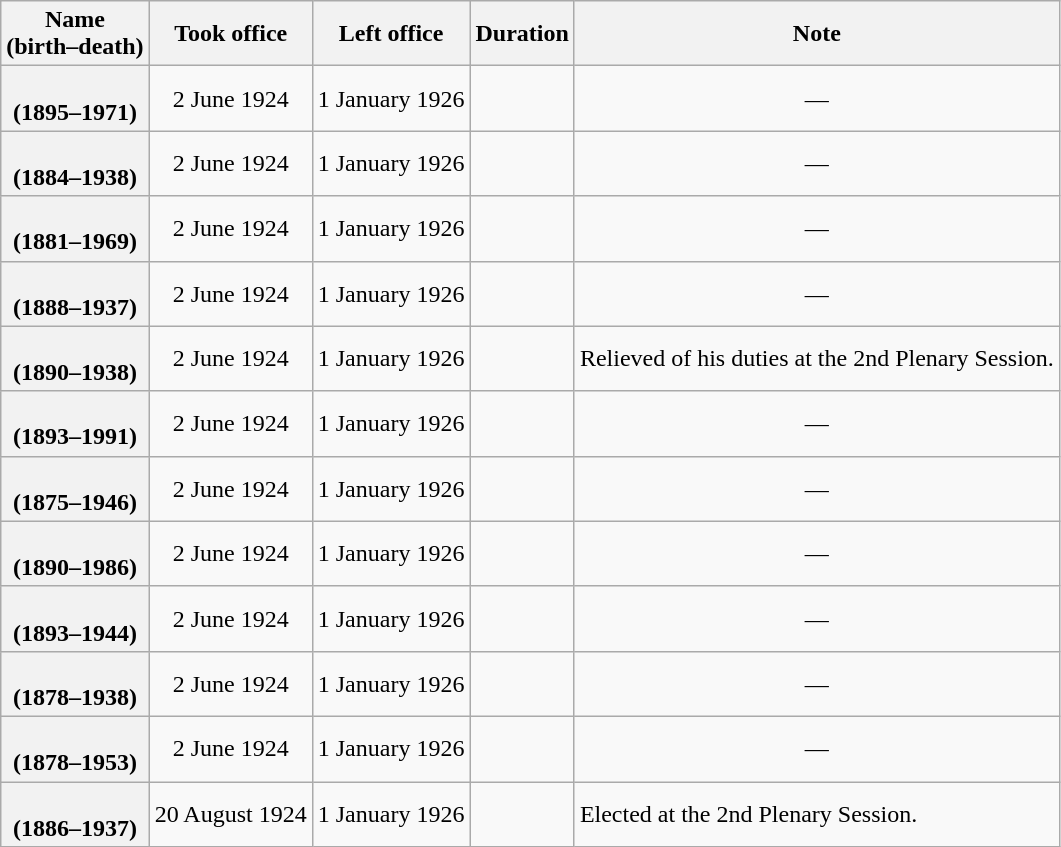<table class="wikitable plainrowheaders sortable" style="text-align:center;" border="1">
<tr>
<th scope="col">Name<br>(birth–death)</th>
<th scope="col">Took office</th>
<th scope="col">Left office</th>
<th scope="col">Duration</th>
<th scope="col">Note</th>
</tr>
<tr>
<th scope="row"><br>(1895–1971)</th>
<td>2 June 1924</td>
<td>1 January 1926</td>
<td></td>
<td>—</td>
</tr>
<tr>
<th scope="row"><br>(1884–1938)</th>
<td>2 June 1924</td>
<td>1 January 1926</td>
<td></td>
<td>—</td>
</tr>
<tr>
<th scope="row"><br>(1881–1969)</th>
<td>2 June 1924</td>
<td>1 January 1926</td>
<td></td>
<td>—</td>
</tr>
<tr>
<th scope="row"><br>(1888–1937)</th>
<td>2 June 1924</td>
<td>1 January 1926</td>
<td></td>
<td>—</td>
</tr>
<tr>
<th scope="row"><br>(1890–1938)</th>
<td>2 June 1924</td>
<td>1 January 1926</td>
<td></td>
<td align="left">Relieved of his duties at the 2nd Plenary Session.</td>
</tr>
<tr>
<th scope="row"><br>(1893–1991)</th>
<td>2 June 1924</td>
<td>1 January 1926</td>
<td></td>
<td>—</td>
</tr>
<tr>
<th scope="row"><br>(1875–1946)</th>
<td>2 June 1924</td>
<td>1 January 1926</td>
<td></td>
<td>—</td>
</tr>
<tr>
<th scope="row"><br>(1890–1986)</th>
<td>2 June 1924</td>
<td>1 January 1926</td>
<td></td>
<td>—</td>
</tr>
<tr>
<th scope="row"><br>(1893–1944)</th>
<td>2 June 1924</td>
<td>1 January 1926</td>
<td></td>
<td>—</td>
</tr>
<tr>
<th scope="row"><br>(1878–1938)</th>
<td>2 June 1924</td>
<td>1 January 1926</td>
<td></td>
<td>—</td>
</tr>
<tr>
<th scope="row"><br>(1878–1953)</th>
<td>2 June 1924</td>
<td>1 January 1926</td>
<td></td>
<td>—</td>
</tr>
<tr>
<th scope="row"><br>(1886–1937)</th>
<td>20 August 1924</td>
<td>1 January 1926</td>
<td></td>
<td align="left">Elected at the 2nd Plenary Session.</td>
</tr>
</table>
